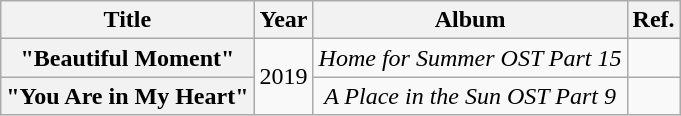<table class="wikitable plainrowheaders" style="text-align:center;">
<tr>
<th scope="col">Title</th>
<th scope="col">Year</th>
<th scope="col">Album</th>
<th scope="col">Ref.</th>
</tr>
<tr>
<th scope="row">"Beautiful Moment" </th>
<td rowspan="2">2019</td>
<td><em>Home for Summer OST Part 15</em></td>
<td></td>
</tr>
<tr>
<th scope="row">"You Are in My Heart" </th>
<td><em>A Place in the Sun OST Part 9</em></td>
<td></td>
</tr>
</table>
